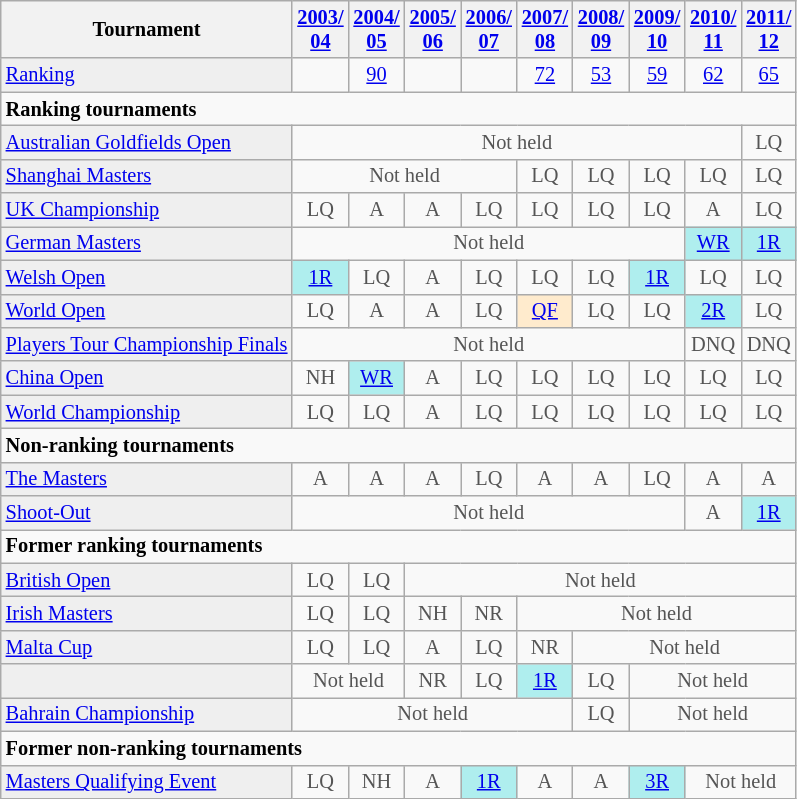<table class="wikitable" style="font-size:85%;">
<tr>
<th>Tournament</th>
<th><a href='#'>2003/<br>04</a></th>
<th><a href='#'>2004/<br>05</a></th>
<th><a href='#'>2005/<br>06</a></th>
<th><a href='#'>2006/<br>07</a></th>
<th><a href='#'>2007/<br>08</a></th>
<th><a href='#'>2008/<br>09</a></th>
<th><a href='#'>2009/<br>10</a></th>
<th><a href='#'>2010/<br>11</a></th>
<th><a href='#'>2011/<br>12</a></th>
</tr>
<tr>
<td style="background:#EFEFEF;"><a href='#'>Ranking</a></td>
<td align="center"></td>
<td align="center"><a href='#'>90</a></td>
<td align="center"></td>
<td align="center"></td>
<td align="center"><a href='#'>72</a></td>
<td align="center"><a href='#'>53</a></td>
<td align="center"><a href='#'>59</a></td>
<td align="center"><a href='#'>62</a></td>
<td align="center"><a href='#'>65</a></td>
</tr>
<tr>
<td colspan="10"><strong>Ranking tournaments</strong></td>
</tr>
<tr>
<td style="background:#EFEFEF;"><a href='#'>Australian Goldfields Open</a></td>
<td align="center" colspan="8" style="color:#555555;">Not held</td>
<td align="center" style="color:#555555;">LQ</td>
</tr>
<tr>
<td style="background:#EFEFEF;"><a href='#'>Shanghai Masters</a></td>
<td align="center" colspan="4" style="color:#555555;">Not held</td>
<td align="center" style="color:#555555;">LQ</td>
<td align="center" style="color:#555555;">LQ</td>
<td align="center" style="color:#555555;">LQ</td>
<td align="center" style="color:#555555;">LQ</td>
<td align="center" style="color:#555555;">LQ</td>
</tr>
<tr>
<td style="background:#EFEFEF;"><a href='#'>UK Championship</a></td>
<td align="center" style="color:#555555;">LQ</td>
<td align="center" style="color:#555555;">A</td>
<td align="center" style="color:#555555;">A</td>
<td align="center" style="color:#555555;">LQ</td>
<td align="center" style="color:#555555;">LQ</td>
<td align="center" style="color:#555555;">LQ</td>
<td align="center" style="color:#555555;">LQ</td>
<td align="center" style="color:#555555;">A</td>
<td align="center" style="color:#555555;">LQ</td>
</tr>
<tr>
<td style="background:#EFEFEF;"><a href='#'>German Masters</a></td>
<td align="center" colspan="7" style="color:#555555;">Not held</td>
<td align="center" style="background:#afeeee;"><a href='#'>WR</a></td>
<td align="center" style="background:#afeeee;"><a href='#'>1R</a></td>
</tr>
<tr>
<td style="background:#EFEFEF;"><a href='#'>Welsh Open</a></td>
<td align="center" style="background:#afeeee;"><a href='#'>1R</a></td>
<td align="center" style="color:#555555;">LQ</td>
<td align="center" style="color:#555555;">A</td>
<td align="center" style="color:#555555;">LQ</td>
<td align="center" style="color:#555555;">LQ</td>
<td align="center" style="color:#555555;">LQ</td>
<td align="center" style="background:#afeeee;"><a href='#'>1R</a></td>
<td align="center" style="color:#555555;">LQ</td>
<td align="center" style="color:#555555;">LQ</td>
</tr>
<tr>
<td style="background:#EFEFEF;"><a href='#'>World Open</a></td>
<td align="center" style="color:#555555;">LQ</td>
<td align="center" style="color:#555555;">A</td>
<td align="center" style="color:#555555;">A</td>
<td align="center" style="color:#555555;">LQ</td>
<td align="center" style="background:#ffebcd;"><a href='#'>QF</a></td>
<td align="center" style="color:#555555;">LQ</td>
<td align="center" style="color:#555555;">LQ</td>
<td align="center" style="background:#afeeee;"><a href='#'>2R</a></td>
<td align="center" style="color:#555555;">LQ</td>
</tr>
<tr>
<td style="background:#EFEFEF;"><a href='#'>Players Tour Championship Finals</a></td>
<td align="center" colspan="7" style="color:#555555;">Not held</td>
<td align="center" style="color:#555555;">DNQ</td>
<td align="center" style="color:#555555;">DNQ</td>
</tr>
<tr>
<td style="background:#EFEFEF;"><a href='#'>China Open</a></td>
<td align="center" style="color:#555555;">NH</td>
<td align="center" style="background:#afeeee;"><a href='#'>WR</a></td>
<td align="center" style="color:#555555;">A</td>
<td align="center" style="color:#555555;">LQ</td>
<td align="center" style="color:#555555;">LQ</td>
<td align="center" style="color:#555555;">LQ</td>
<td align="center" style="color:#555555;">LQ</td>
<td align="center" style="color:#555555;">LQ</td>
<td align="center" style="color:#555555;">LQ</td>
</tr>
<tr>
<td style="background:#EFEFEF;"><a href='#'>World Championship</a></td>
<td align="center" style="color:#555555;">LQ</td>
<td align="center" style="color:#555555;">LQ</td>
<td align="center" style="color:#555555;">A</td>
<td align="center" style="color:#555555;">LQ</td>
<td align="center" style="color:#555555;">LQ</td>
<td align="center" style="color:#555555;">LQ</td>
<td align="center" style="color:#555555;">LQ</td>
<td align="center" style="color:#555555;">LQ</td>
<td align="center" style="color:#555555;">LQ</td>
</tr>
<tr>
<td colspan="10"><strong>Non-ranking tournaments</strong></td>
</tr>
<tr>
<td style="background:#EFEFEF;"><a href='#'>The Masters</a></td>
<td align="center" style="color:#555555;">A</td>
<td align="center" style="color:#555555;">A</td>
<td align="center" style="color:#555555;">A</td>
<td align="center" style="color:#555555;">LQ</td>
<td align="center" style="color:#555555;">A</td>
<td align="center" style="color:#555555;">A</td>
<td align="center" style="color:#555555;">LQ</td>
<td align="center" style="color:#555555;">A</td>
<td align="center" style="color:#555555;">A</td>
</tr>
<tr>
<td style="background:#EFEFEF;"><a href='#'>Shoot-Out</a></td>
<td align="center" colspan="7" style="color:#555555;">Not held</td>
<td align="center" style="color:#555555;">A</td>
<td align="center" style="background:#afeeee;"><a href='#'>1R</a></td>
</tr>
<tr>
<td colspan="10"><strong>Former ranking tournaments</strong></td>
</tr>
<tr>
<td style="background:#EFEFEF;"><a href='#'>British Open</a></td>
<td align="center" style="color:#555555;">LQ</td>
<td align="center" style="color:#555555;">LQ</td>
<td align="center" colspan="7" style="color:#555555;">Not held</td>
</tr>
<tr>
<td style="background:#EFEFEF;"><a href='#'>Irish Masters</a></td>
<td align="center" style="color:#555555;">LQ</td>
<td align="center" style="color:#555555;">LQ</td>
<td align="center" style="color:#555555;">NH</td>
<td align="center" style="color:#555555;">NR</td>
<td align="center" colspan="5" style="color:#555555;">Not held</td>
</tr>
<tr>
<td style="background:#EFEFEF;"><a href='#'>Malta Cup</a></td>
<td align="center" style="color:#555555;">LQ</td>
<td align="center" style="color:#555555;">LQ</td>
<td align="center" style="color:#555555;">A</td>
<td align="center" style="color:#555555;">LQ</td>
<td align="center" style="color:#555555;">NR</td>
<td align="center" colspan="4" style="color:#555555;">Not held</td>
</tr>
<tr>
<td style="background:#EFEFEF;"></td>
<td align="center" colspan="2" style="color:#555555;">Not held</td>
<td align="center" style="color:#555555;">NR</td>
<td align="center" style="color:#555555;">LQ</td>
<td align="center" style="background:#afeeee;"><a href='#'>1R</a></td>
<td align="center" style="color:#555555;">LQ</td>
<td align="center" colspan="3" style="color:#555555;">Not held</td>
</tr>
<tr>
<td style="background:#EFEFEF;"><a href='#'>Bahrain Championship</a></td>
<td align="center" colspan="5" style="color:#555555;">Not held</td>
<td align="center" style="color:#555555;">LQ</td>
<td align="center" colspan="3" style="color:#555555;">Not held</td>
</tr>
<tr>
<td colspan="10"><strong>Former non-ranking tournaments</strong></td>
</tr>
<tr>
<td style="background:#EFEFEF;"><a href='#'>Masters Qualifying Event</a></td>
<td align="center" style="color:#555555;">LQ</td>
<td align="center" style="color:#555555;">NH</td>
<td align="center" style="color:#555555;">A</td>
<td align="center" style="background:#afeeee;"><a href='#'>1R</a></td>
<td align="center" style="color:#555555;">A</td>
<td align="center" style="color:#555555;">A</td>
<td align="center" style="background:#afeeee;"><a href='#'>3R</a></td>
<td align="center" colspan="2" style="color:#555555;">Not held</td>
</tr>
</table>
